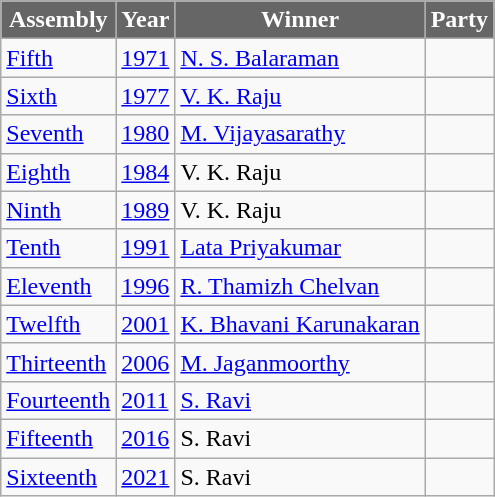<table class="wikitable sortable">
<tr>
<th style="background-color:#666666; color:white">Assembly</th>
<th style="background-color:#666666; color:white">Year</th>
<th style="background-color:#666666; color:white">Winner</th>
<th style="background-color:#666666; color:white" colspan="2">Party</th>
</tr>
<tr>
<td><a href='#'>Fifth</a></td>
<td><a href='#'>1971</a></td>
<td><a href='#'>N. S. Balaraman</a></td>
<td></td>
</tr>
<tr>
<td><a href='#'>Sixth</a></td>
<td><a href='#'>1977</a></td>
<td><a href='#'>V. K. Raju</a></td>
<td></td>
</tr>
<tr>
<td><a href='#'>Seventh</a></td>
<td><a href='#'>1980</a></td>
<td><a href='#'>M. Vijayasarathy</a></td>
<td></td>
</tr>
<tr>
<td><a href='#'>Eighth</a></td>
<td><a href='#'>1984</a></td>
<td>V. K. Raju</td>
<td></td>
</tr>
<tr>
<td><a href='#'>Ninth</a></td>
<td><a href='#'>1989</a></td>
<td>V. K. Raju</td>
<td></td>
</tr>
<tr>
<td><a href='#'>Tenth</a></td>
<td><a href='#'>1991</a></td>
<td><a href='#'>Lata Priyakumar</a></td>
<td></td>
</tr>
<tr>
<td><a href='#'>Eleventh</a></td>
<td><a href='#'>1996</a></td>
<td><a href='#'>R. Thamizh Chelvan</a></td>
<td></td>
</tr>
<tr>
<td><a href='#'>Twelfth</a></td>
<td><a href='#'>2001</a></td>
<td><a href='#'>K. Bhavani Karunakaran</a></td>
<td></td>
</tr>
<tr>
<td><a href='#'>Thirteenth</a></td>
<td><a href='#'>2006</a></td>
<td><a href='#'>M. Jaganmoorthy</a></td>
<td></td>
</tr>
<tr>
<td><a href='#'>Fourteenth</a></td>
<td><a href='#'>2011</a></td>
<td><a href='#'>S. Ravi</a></td>
<td></td>
</tr>
<tr>
<td><a href='#'>Fifteenth</a></td>
<td><a href='#'>2016</a></td>
<td>S. Ravi</td>
<td></td>
</tr>
<tr>
<td><a href='#'>Sixteenth</a></td>
<td><a href='#'>2021</a></td>
<td>S. Ravi</td>
<td></td>
</tr>
</table>
